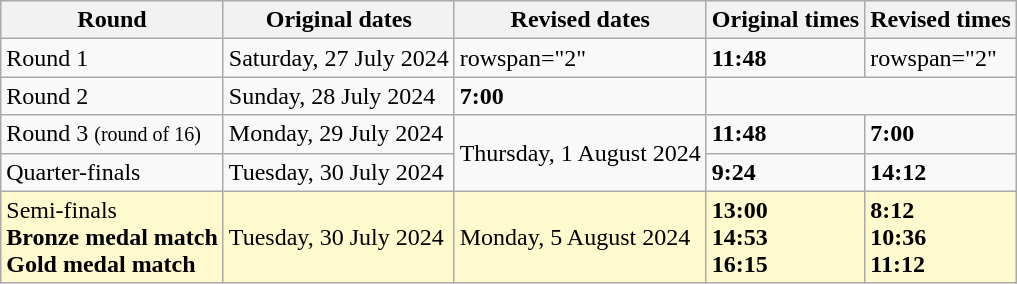<table class="wikitable">
<tr>
<th>Round</th>
<th>Original dates</th>
<th>Revised dates</th>
<th>Original times</th>
<th>Revised times</th>
</tr>
<tr>
<td>Round 1</td>
<td>Saturday, 27 July 2024</td>
<td>rowspan="2" </td>
<td><strong>11:48</strong></td>
<td>rowspan="2" </td>
</tr>
<tr>
<td>Round 2</td>
<td>Sunday, 28 July 2024</td>
<td><strong>7:00</strong></td>
</tr>
<tr>
<td>Round 3 <small>(round of 16)</small></td>
<td>Monday, 29 July 2024</td>
<td rowspan=2>Thursday, 1 August 2024</td>
<td><strong>11:48</strong></td>
<td><strong>7:00</strong></td>
</tr>
<tr>
<td>Quarter-finals</td>
<td>Tuesday, 30 July 2024</td>
<td><strong>9:24</strong></td>
<td><strong>14:12</strong></td>
</tr>
<tr style=background:lemonchiffon>
<td>Semi-finals<br><strong>Bronze medal match</strong><br><strong>Gold medal match</strong></td>
<td>Tuesday, 30 July 2024</td>
<td>Monday, 5 August 2024</td>
<td><strong>13:00</strong><br><strong>14:53</strong><br><strong>16:15</strong></td>
<td><strong>8:12</strong><br><strong>10:36</strong><br><strong>11:12</strong></td>
</tr>
</table>
